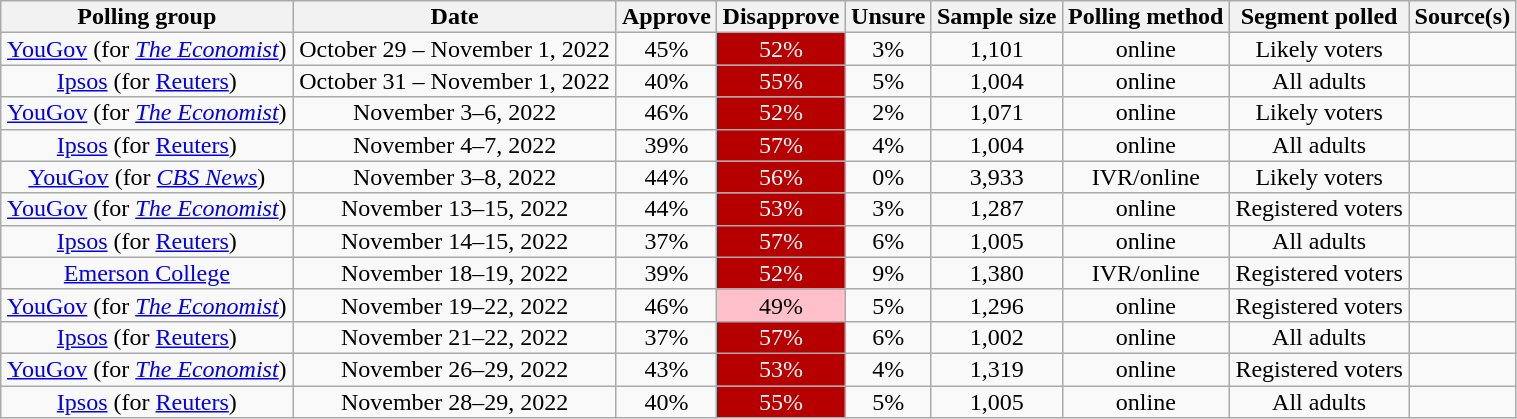<table class="wikitable sortable" style="text-align:center;line-height:14px;width: 80%;">
<tr>
<th class="unsortable">Polling group</th>
<th>Date</th>
<th>Approve</th>
<th>Disapprove</th>
<th>Unsure</th>
<th>Sample size</th>
<th>Polling method</th>
<th class="unsortable">Segment polled</th>
<th class="unsortable">Source(s)</th>
</tr>
<tr>
<td><a href='#'>YouGov</a> (for <em><a href='#'>The Economist</a></em>)</td>
<td>October 29 – November 1, 2022</td>
<td>45%</td>
<td style="background: #B60000; color: white">52%</td>
<td>3%</td>
<td>1,101</td>
<td>online</td>
<td>Likely voters</td>
<td></td>
</tr>
<tr>
<td><a href='#'>Ipsos</a> (for <a href='#'>Reuters</a>)</td>
<td>October 31 – November 1, 2022</td>
<td>40%</td>
<td style="background: #B60000; color: white">55%</td>
<td>5%</td>
<td>1,004</td>
<td>online</td>
<td>All adults</td>
<td></td>
</tr>
<tr>
<td><a href='#'>YouGov</a> (for <em><a href='#'>The Economist</a></em>)</td>
<td>November 3–6, 2022</td>
<td>46%</td>
<td style="background: #B60000; color: white">52%</td>
<td>2%</td>
<td>1,071</td>
<td>online</td>
<td>Likely voters</td>
<td></td>
</tr>
<tr>
<td><a href='#'>Ipsos</a> (for <a href='#'>Reuters</a>)</td>
<td>November 4–7, 2022</td>
<td>39%</td>
<td style="background: #B60000; color: white">57%</td>
<td>4%</td>
<td>1,004</td>
<td>online</td>
<td>All adults</td>
<td></td>
</tr>
<tr>
<td><a href='#'>YouGov</a> (for <em><a href='#'>CBS News</a></em>)</td>
<td>November 3–8, 2022</td>
<td>44%</td>
<td style="background: #B60000; color: white">56%</td>
<td>0%</td>
<td>3,933</td>
<td>IVR/online</td>
<td>Likely voters</td>
<td></td>
</tr>
<tr>
<td><a href='#'>YouGov</a> (for <em><a href='#'>The Economist</a></em>)</td>
<td>November 13–15, 2022</td>
<td>44%</td>
<td style="background: #B60000; color: white">53%</td>
<td>3%</td>
<td>1,287</td>
<td>online</td>
<td>Registered voters</td>
<td></td>
</tr>
<tr>
<td><a href='#'>Ipsos</a> (for <a href='#'>Reuters</a>)</td>
<td>November 14–15, 2022</td>
<td>37%</td>
<td style="background: #B60000; color: white">57%</td>
<td>6%</td>
<td>1,005</td>
<td>online</td>
<td>All adults</td>
<td></td>
</tr>
<tr>
<td><a href='#'>Emerson College</a></td>
<td>November 18–19, 2022</td>
<td>39%</td>
<td style="background: #B60000; color: white">52%</td>
<td>9%</td>
<td>1,380</td>
<td>IVR/online</td>
<td>Registered voters</td>
<td></td>
</tr>
<tr>
<td><a href='#'>YouGov</a> (for <em><a href='#'>The Economist</a></em>)</td>
<td>November 19–22, 2022</td>
<td>46%</td>
<td style="background: pink; color: black">49%</td>
<td>5%</td>
<td>1,296</td>
<td>online</td>
<td>Registered voters</td>
<td></td>
</tr>
<tr>
<td><a href='#'>Ipsos</a> (for <a href='#'>Reuters</a>)</td>
<td>November 21–22, 2022</td>
<td>37%</td>
<td style="background: #B60000; color: white">57%</td>
<td>6%</td>
<td>1,002</td>
<td>online</td>
<td>All adults</td>
<td></td>
</tr>
<tr>
<td><a href='#'>YouGov</a> (for <em><a href='#'>The Economist</a></em>)</td>
<td>November 26–29, 2022</td>
<td>43%</td>
<td style="background: #B60000; color: white">53%</td>
<td>4%</td>
<td>1,319</td>
<td>online</td>
<td>Registered voters</td>
<td></td>
</tr>
<tr>
<td><a href='#'>Ipsos</a> (for <a href='#'>Reuters</a>)</td>
<td>November 28–29, 2022</td>
<td>40%</td>
<td style="background: #B60000; color: white">55%</td>
<td>5%</td>
<td>1,005</td>
<td>online</td>
<td>All adults</td>
<td></td>
</tr>
</table>
